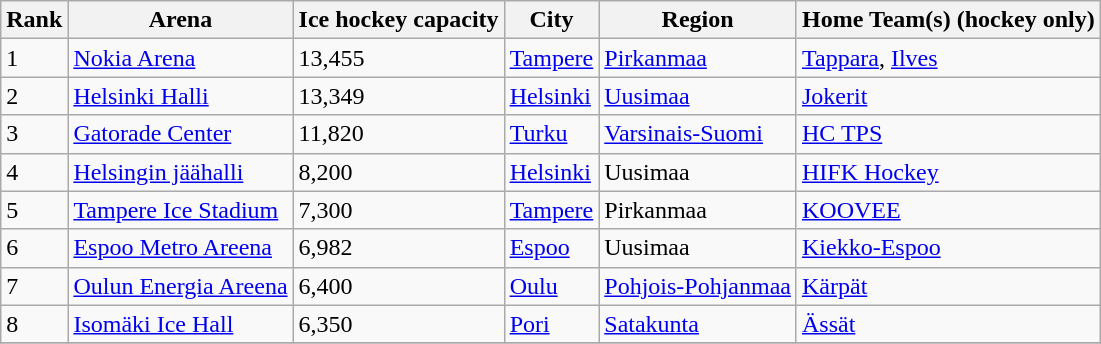<table class="wikitable sortable">
<tr>
<th>Rank</th>
<th>Arena</th>
<th>Ice hockey capacity<br><small></small></th>
<th>City</th>
<th>Region</th>
<th>Home Team(s) (hockey only)</th>
</tr>
<tr>
<td>1</td>
<td><a href='#'>Nokia Arena</a></td>
<td>13,455</td>
<td><a href='#'>Tampere</a></td>
<td> <a href='#'>Pirkanmaa</a></td>
<td><a href='#'>Tappara</a>, <a href='#'>Ilves</a></td>
</tr>
<tr>
<td>2</td>
<td><a href='#'>Helsinki Halli</a></td>
<td>13,349</td>
<td><a href='#'>Helsinki</a></td>
<td> <a href='#'>Uusimaa</a></td>
<td><a href='#'>Jokerit</a></td>
</tr>
<tr>
<td>3</td>
<td><a href='#'>Gatorade Center</a></td>
<td>11,820</td>
<td><a href='#'>Turku</a></td>
<td> <a href='#'>Varsinais-Suomi</a></td>
<td><a href='#'>HC TPS</a></td>
</tr>
<tr>
<td>4</td>
<td><a href='#'>Helsingin jäähalli</a></td>
<td>8,200</td>
<td><a href='#'>Helsinki</a></td>
<td> Uusimaa</td>
<td><a href='#'>HIFK Hockey</a></td>
</tr>
<tr>
<td>5</td>
<td><a href='#'>Tampere Ice Stadium</a></td>
<td>7,300</td>
<td><a href='#'>Tampere</a></td>
<td> Pirkanmaa</td>
<td><a href='#'>KOOVEE</a></td>
</tr>
<tr>
<td>6</td>
<td><a href='#'>Espoo Metro Areena</a></td>
<td>6,982</td>
<td><a href='#'>Espoo</a></td>
<td> Uusimaa</td>
<td><a href='#'>Kiekko-Espoo</a></td>
</tr>
<tr>
<td>7</td>
<td><a href='#'>Oulun Energia Areena</a></td>
<td>6,400</td>
<td><a href='#'>Oulu</a></td>
<td> <a href='#'>Pohjois-Pohjanmaa</a></td>
<td><a href='#'>Kärpät</a></td>
</tr>
<tr>
<td>8</td>
<td><a href='#'>Isomäki Ice Hall</a></td>
<td>6,350</td>
<td><a href='#'>Pori</a></td>
<td> <a href='#'>Satakunta</a></td>
<td><a href='#'>Ässät</a></td>
</tr>
<tr>
</tr>
</table>
